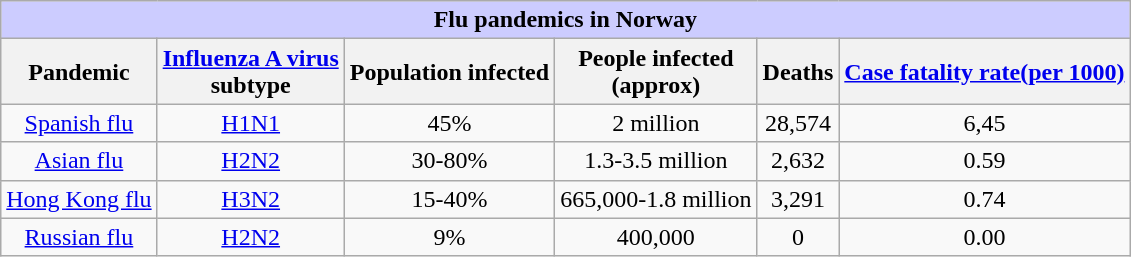<table class="wikitable" style="text-align:center">
<tr>
<td colspan="7" bgcolor="#ccccff"><strong>Flu pandemics in Norway</strong></td>
</tr>
<tr>
<th>Pandemic</th>
<th><a href='#'>Influenza A virus</a><br> subtype</th>
<th>Population infected</th>
<th>People infected<br> (approx)</th>
<th>Deaths</th>
<th><a href='#'>Case fatality rate(per 1000)</a></th>
</tr>
<tr>
<td><a href='#'>Spanish flu</a></td>
<td><a href='#'>H1N1</a></td>
<td>45%</td>
<td>2 million</td>
<td>28,574</td>
<td>6,45</td>
</tr>
<tr>
<td><a href='#'>Asian flu</a></td>
<td><a href='#'>H2N2</a></td>
<td>30-80%</td>
<td>1.3-3.5 million</td>
<td>2,632</td>
<td>0.59</td>
</tr>
<tr>
<td><a href='#'>Hong Kong flu</a></td>
<td><a href='#'>H3N2</a></td>
<td>15-40%</td>
<td>665,000-1.8 million</td>
<td>3,291</td>
<td>0.74</td>
</tr>
<tr>
<td><a href='#'>Russian flu</a></td>
<td><a href='#'>H2N2</a></td>
<td>9%</td>
<td>400,000</td>
<td>0</td>
<td>0.00<br></td>
</tr>
</table>
